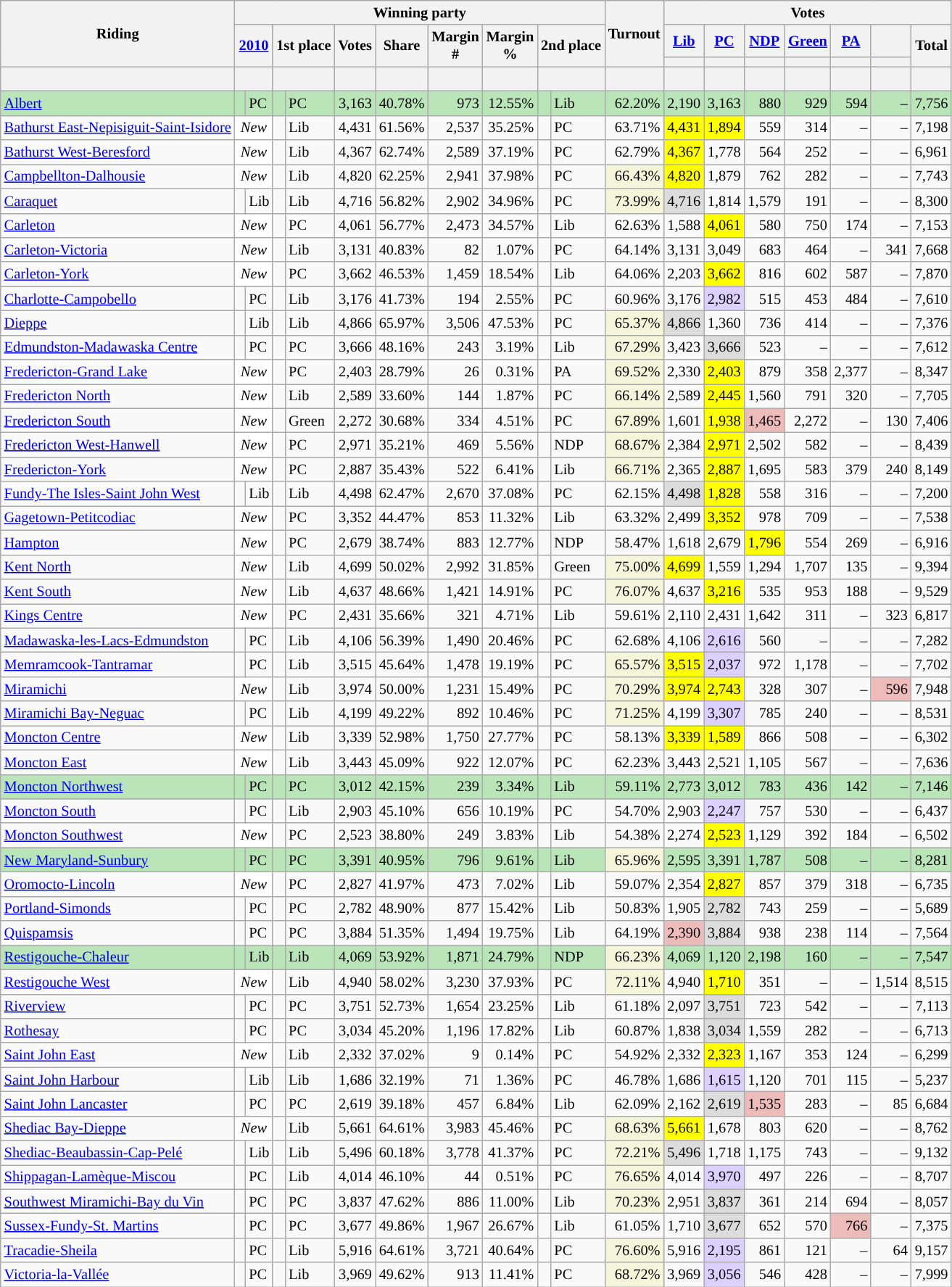<table class="wikitable sortable mw-collapsible"  style="text-align:right; font-size:85%">
<tr>
<th rowspan="3" scope="col">Riding</th>
<th colspan="10" scope="col">Winning party</th>
<th rowspan="3" scope="col">Turnout<br></th>
<th colspan="7" scope="col">Votes</th>
</tr>
<tr>
<th colspan="2" rowspan="2" scope="col"><a href='#'>2010</a></th>
<th colspan="2" rowspan="2" scope="col">1st place</th>
<th rowspan="2" scope="col">Votes</th>
<th rowspan="2" scope="col">Share</th>
<th rowspan="2" scope="col">Margin<br>#</th>
<th rowspan="2" scope="col">Margin<br>%</th>
<th colspan="2" rowspan="2" scope="col">2nd place</th>
<th><a href='#'>Lib</a></th>
<th><a href='#'>PC</a></th>
<th><a href='#'>NDP</a></th>
<th><a href='#'>Green</a></th>
<th><a href='#'>PA</a></th>
<th></th>
<th rowspan="2">Total</th>
</tr>
<tr>
<th style="background-color:"></th>
<th style="background-color:"></th>
<th style="background-color:"></th>
<th style="background-color:"></th>
<th style="background-color:"></th>
<th style="background-color:"></th>
</tr>
<tr>
<th> </th>
<th colspan="2"></th>
<th colspan="2"></th>
<th></th>
<th></th>
<th></th>
<th></th>
<th colspan="2"></th>
<th></th>
<th></th>
<th></th>
<th></th>
<th></th>
<th></th>
<th></th>
<th></th>
</tr>
<tr style="background-color:#B9E5B9;">
<td style="text-align:left;"><a href='#'>Albert</a></td>
<td> </td>
<td style="text-align:left;">PC</td>
<td> </td>
<td style="text-align:left;">PC</td>
<td>3,163</td>
<td>40.78%</td>
<td>973</td>
<td>12.55%</td>
<td> </td>
<td style="text-align:left;">Lib</td>
<td>62.20%</td>
<td>2,190</td>
<td>3,163</td>
<td>880</td>
<td>929</td>
<td>594</td>
<td>–</td>
<td>7,756</td>
</tr>
<tr>
<td style="text-align:left;"><a href='#'>Bathurst East-Nepisiguit-Saint-Isidore</a></td>
<td colspan="2" style="background-color:#FFFFFF; text-align:center;"><em>New</em></td>
<td> </td>
<td style="text-align:left;">Lib</td>
<td>4,431</td>
<td>61.56%</td>
<td>2,537</td>
<td>35.25%</td>
<td> </td>
<td style="text-align:left;">PC</td>
<td>63.71%</td>
<td style="background-color:#FFFF00;">4,431</td>
<td style="background-color:#FFFF00;">1,894</td>
<td>559</td>
<td>314</td>
<td>–</td>
<td>–</td>
<td>7,198</td>
</tr>
<tr>
<td style="text-align:left;"><a href='#'>Bathurst West-Beresford</a></td>
<td colspan="2" style="background-color:#FFFFFF; text-align:center;"><em>New</em></td>
<td> </td>
<td style="text-align:left;">Lib</td>
<td>4,367</td>
<td>62.74%</td>
<td>2,589</td>
<td>37.19%</td>
<td> </td>
<td style="text-align:left;">PC</td>
<td>62.79%</td>
<td style="background-color:#FFFF00;">4,367</td>
<td>1,778</td>
<td>564</td>
<td>252</td>
<td>–</td>
<td>–</td>
<td>6,961</td>
</tr>
<tr>
<td style="text-align:left;"><a href='#'>Campbellton-Dalhousie</a></td>
<td colspan="2" style="background-color:#FFFFFF; text-align:center;"><em>New</em></td>
<td> </td>
<td style="text-align:left;">Lib</td>
<td>4,820</td>
<td>62.25%</td>
<td>2,941</td>
<td>37.98%</td>
<td> </td>
<td style="text-align:left;">PC</td>
<td style="background-color:#F5F5DC;">66.43%</td>
<td style="background-color:#FFFF00;">4,820</td>
<td>1,879</td>
<td>762</td>
<td>282</td>
<td>–</td>
<td>–</td>
<td>7,743</td>
</tr>
<tr>
<td style="text-align:left;"><a href='#'>Caraquet</a></td>
<td> </td>
<td style="text-align:left;">Lib</td>
<td> </td>
<td style="text-align:left;">Lib</td>
<td>4,716</td>
<td>56.82%</td>
<td>2,902</td>
<td>34.96%</td>
<td> </td>
<td style="text-align:left;">PC</td>
<td style="background-color:#F5F5DC;">73.99%</td>
<td style="background-color:#DCDCDC;">4,716</td>
<td>1,814</td>
<td>1,579</td>
<td>191</td>
<td>–</td>
<td>–</td>
<td>8,300</td>
</tr>
<tr>
<td style="text-align:left;"><a href='#'>Carleton</a></td>
<td colspan="2" style="background-color:#FFFFFF; text-align:center;"><em>New</em></td>
<td> </td>
<td style="text-align:left;">PC</td>
<td>4,061</td>
<td>56.77%</td>
<td>2,473</td>
<td>34.57%</td>
<td> </td>
<td style="text-align:left;">Lib</td>
<td>62.63%</td>
<td>1,588</td>
<td style="background-color:#FFFF00;">4,061</td>
<td>580</td>
<td>750</td>
<td>174</td>
<td>–</td>
<td>7,153</td>
</tr>
<tr>
<td style="text-align:left;"><a href='#'>Carleton-Victoria</a></td>
<td colspan="2" style="background-color:#FFFFFF; text-align:center;"><em>New</em></td>
<td> </td>
<td style="text-align:left;">Lib</td>
<td>3,131</td>
<td>40.83%</td>
<td>82</td>
<td>1.07%</td>
<td> </td>
<td style="text-align:left;">PC</td>
<td>64.14%</td>
<td>3,131</td>
<td>3,049</td>
<td>683</td>
<td>464</td>
<td>–</td>
<td>341</td>
<td>7,668</td>
</tr>
<tr>
<td style="text-align:left;"><a href='#'>Carleton-York</a></td>
<td colspan="2" style="background-color:#FFFFFF; text-align:center;"><em>New</em></td>
<td> </td>
<td style="text-align:left;">PC</td>
<td>3,662</td>
<td>46.53%</td>
<td>1,459</td>
<td>18.54%</td>
<td> </td>
<td style="text-align:left;">Lib</td>
<td>64.06%</td>
<td>2,203</td>
<td style="background-color:#FFFF00;">3,662</td>
<td>816</td>
<td>602</td>
<td>587</td>
<td>–</td>
<td>7,870</td>
</tr>
<tr>
<td style="text-align:left;"><a href='#'>Charlotte-Campobello</a></td>
<td> </td>
<td style="text-align:left;">PC</td>
<td> </td>
<td style="text-align:left;">Lib</td>
<td>3,176</td>
<td>41.73%</td>
<td>194</td>
<td>2.55%</td>
<td> </td>
<td style="text-align:left;">PC</td>
<td>60.96%</td>
<td>3,176</td>
<td style="background-color:#DCD0FF;">2,982</td>
<td>515</td>
<td>453</td>
<td>484</td>
<td>–</td>
<td>7,610</td>
</tr>
<tr>
<td style="text-align:left;"><a href='#'>Dieppe</a></td>
<td> </td>
<td style="text-align:left;">Lib</td>
<td> </td>
<td style="text-align:left;">Lib</td>
<td>4,866</td>
<td>65.97%</td>
<td>3,506</td>
<td>47.53%</td>
<td> </td>
<td style="text-align:left;">PC</td>
<td style="background-color:#F5F5DC;">65.37%</td>
<td style="background-color:#DCDCDC;">4,866</td>
<td>1,360</td>
<td>736</td>
<td>414</td>
<td>–</td>
<td>–</td>
<td>7,376</td>
</tr>
<tr>
<td style="text-align:left;"><a href='#'>Edmundston-Madawaska Centre</a></td>
<td> </td>
<td style="text-align:left;">PC</td>
<td> </td>
<td style="text-align:left;">PC</td>
<td>3,666</td>
<td>48.16%</td>
<td>243</td>
<td>3.19%</td>
<td> </td>
<td style="text-align:left;">Lib</td>
<td style="background-color:#F5F5DC;">67.29%</td>
<td>3,423</td>
<td style="background-color:#DCDCDC;">3,666</td>
<td>523</td>
<td>–</td>
<td>–</td>
<td>–</td>
<td>7,612</td>
</tr>
<tr>
<td style="text-align:left;"><a href='#'>Fredericton-Grand Lake</a></td>
<td colspan="2" style="background-color:#FFFFFF; text-align:center;"><em>New</em></td>
<td> </td>
<td style="text-align:left;">PC</td>
<td>2,403</td>
<td>28.79%</td>
<td>26</td>
<td>0.31%</td>
<td> </td>
<td style="text-align:left;">PA</td>
<td style="background-color:#F5F5DC;">69.52%</td>
<td>2,330</td>
<td style="background-color:#FFFF00;">2,403</td>
<td>879</td>
<td>358</td>
<td>2,377</td>
<td>–</td>
<td>8,347</td>
</tr>
<tr>
<td style="text-align:left;"><a href='#'>Fredericton North</a></td>
<td colspan="2" style="background-color:#FFFFFF; text-align:center;"><em>New</em></td>
<td> </td>
<td style="text-align:left;">Lib</td>
<td>2,589</td>
<td>33.60%</td>
<td>144</td>
<td>1.87%</td>
<td> </td>
<td style="text-align:left;">PC</td>
<td style="background-color:#F5F5DC;">66.14%</td>
<td>2,589</td>
<td style="background-color:#FFFF00;">2,445</td>
<td>1,560</td>
<td>791</td>
<td>320</td>
<td>–</td>
<td>7,705</td>
</tr>
<tr>
<td style="text-align:left;"><a href='#'>Fredericton South</a></td>
<td colspan="2" style="background-color:#FFFFFF; text-align:center;"><em>New</em></td>
<td> </td>
<td style="text-align:left;">Green</td>
<td>2,272</td>
<td>30.68%</td>
<td>334</td>
<td>4.51%</td>
<td> </td>
<td style="text-align:left;">PC</td>
<td style="background-color:#F5F5DC;">67.89%</td>
<td>1,601</td>
<td style="background-color:#FFFF00;">1,938</td>
<td style="background-color:#EEBBBB;">1,465</td>
<td>2,272</td>
<td>–</td>
<td>130</td>
<td>7,406</td>
</tr>
<tr>
<td style="text-align:left;"><a href='#'>Fredericton West-Hanwell</a></td>
<td colspan="2" style="background-color:#FFFFFF; text-align:center;"><em>New</em></td>
<td> </td>
<td style="text-align:left;">PC</td>
<td>2,971</td>
<td>35.21%</td>
<td>469</td>
<td>5.56%</td>
<td> </td>
<td style="text-align:left;">NDP</td>
<td style="background-color:#F5F5DC;">68.67%</td>
<td>2,384</td>
<td style="background-color:#FFFF00;">2,971</td>
<td>2,502</td>
<td>582</td>
<td>–</td>
<td>–</td>
<td>8,439</td>
</tr>
<tr>
<td style="text-align:left;"><a href='#'>Fredericton-York</a></td>
<td colspan="2" style="background-color:#FFFFFF; text-align:center;"><em>New</em></td>
<td> </td>
<td style="text-align:left;">PC</td>
<td>2,887</td>
<td>35.43%</td>
<td>522</td>
<td>6.41%</td>
<td> </td>
<td style="text-align:left;">Lib</td>
<td style="background-color:#F5F5DC;">66.71%</td>
<td>2,365</td>
<td style="background-color:#FFFF00;">2,887</td>
<td>1,695</td>
<td>583</td>
<td>379</td>
<td>240</td>
<td>8,149</td>
</tr>
<tr>
<td style="text-align:left;"><a href='#'>Fundy-The Isles-Saint John West</a></td>
<td> </td>
<td style="text-align:left;">Lib</td>
<td> </td>
<td style="text-align:left;">Lib</td>
<td>4,498</td>
<td>62.47%</td>
<td>2,670</td>
<td>37.08%</td>
<td> </td>
<td style="text-align:left;">PC</td>
<td>62.15%</td>
<td style="background-color:#DCDCDC;">4,498</td>
<td style="background-color:#FFFF00;">1,828</td>
<td>558</td>
<td>316</td>
<td>–</td>
<td>–</td>
<td>7,200</td>
</tr>
<tr>
<td style="text-align:left;"><a href='#'>Gagetown-Petitcodiac</a></td>
<td colspan="2" style="background-color:#FFFFFF; text-align:center;"><em>New</em></td>
<td> </td>
<td style="text-align:left;">PC</td>
<td>3,352</td>
<td>44.47%</td>
<td>853</td>
<td>11.32%</td>
<td> </td>
<td style="text-align:left;">Lib</td>
<td>63.32%</td>
<td>2,499</td>
<td style="background-color:#FFFF00;">3,352</td>
<td>978</td>
<td>709</td>
<td>–</td>
<td>–</td>
<td>7,538</td>
</tr>
<tr>
<td style="text-align:left;"><a href='#'>Hampton</a></td>
<td colspan="2" style="background-color:#FFFFFF; text-align:center;"><em>New</em></td>
<td> </td>
<td style="text-align:left;">PC</td>
<td>2,679</td>
<td>38.74%</td>
<td>883</td>
<td>12.77%</td>
<td> </td>
<td style="text-align:left;">NDP</td>
<td>58.47%</td>
<td>1,618</td>
<td>2,679</td>
<td style="background-color:#FFFF00;">1,796</td>
<td>554</td>
<td>269</td>
<td>–</td>
<td>6,916</td>
</tr>
<tr>
<td style="text-align:left;"><a href='#'>Kent North</a></td>
<td colspan="2" style="background-color:#FFFFFF; text-align:center;"><em>New</em></td>
<td> </td>
<td style="text-align:left;">Lib</td>
<td>4,699</td>
<td>50.02%</td>
<td>2,992</td>
<td>31.85%</td>
<td> </td>
<td style="text-align:left;">Green</td>
<td style="background-color:#F5F5DC;">75.00%</td>
<td style="background-color:#FFFF00;">4,699</td>
<td>1,559</td>
<td>1,294</td>
<td>1,707</td>
<td>135</td>
<td>–</td>
<td>9,394</td>
</tr>
<tr>
<td style="text-align:left;"><a href='#'>Kent South</a></td>
<td colspan="2" style="background-color:#FFFFFF; text-align:center;"><em>New</em></td>
<td> </td>
<td style="text-align:left;">Lib</td>
<td>4,637</td>
<td>48.66%</td>
<td>1,421</td>
<td>14.91%</td>
<td> </td>
<td style="text-align:left;">PC</td>
<td style="background-color:#F5F5DC;">76.07%</td>
<td>4,637</td>
<td style="background-color:#FFFF00;">3,216</td>
<td>535</td>
<td>953</td>
<td>188</td>
<td>–</td>
<td>9,529</td>
</tr>
<tr>
<td style="text-align:left;"><a href='#'>Kings Centre</a></td>
<td colspan="2" style="background-color:#FFFFFF; text-align:center;"><em>New</em></td>
<td> </td>
<td style="text-align:left;">PC</td>
<td>2,431</td>
<td>35.66%</td>
<td>321</td>
<td>4.71%</td>
<td> </td>
<td style="text-align:left;">Lib</td>
<td>59.61%</td>
<td>2,110</td>
<td>2,431</td>
<td>1,642</td>
<td>311</td>
<td>–</td>
<td>323</td>
<td>6,817</td>
</tr>
<tr>
<td style="text-align:left;"><a href='#'>Madawaska-les-Lacs-Edmundston</a></td>
<td> </td>
<td style="text-align:left;">PC</td>
<td> </td>
<td style="text-align:left;">Lib</td>
<td>4,106</td>
<td>56.39%</td>
<td>1,490</td>
<td>20.46%</td>
<td> </td>
<td style="text-align:left;">PC</td>
<td>62.68%</td>
<td>4,106</td>
<td style="background-color:#DCD0FF;">2,616</td>
<td>560</td>
<td>–</td>
<td>–</td>
<td>–</td>
<td>7,282</td>
</tr>
<tr>
<td style="text-align:left;"><a href='#'>Memramcook-Tantramar</a></td>
<td> </td>
<td style="text-align:left;">PC</td>
<td> </td>
<td style="text-align:left;">Lib</td>
<td>3,515</td>
<td>45.64%</td>
<td>1,478</td>
<td>19.19%</td>
<td> </td>
<td style="text-align:left;">PC</td>
<td style="background-color:#F5F5DC;">65.57%</td>
<td style="background-color:#FFFF00;">3,515</td>
<td style="background-color:#DCD0FF;">2,037</td>
<td>972</td>
<td>1,178</td>
<td>–</td>
<td>–</td>
<td>7,702</td>
</tr>
<tr>
<td style="text-align:left;"><a href='#'>Miramichi</a></td>
<td colspan="2" style="background-color:#FFFFFF; text-align:center;"><em>New</em></td>
<td> </td>
<td style="text-align:left;">Lib</td>
<td>3,974</td>
<td>50.00%</td>
<td>1,231</td>
<td>15.49%</td>
<td> </td>
<td style="text-align:left;">PC</td>
<td style="background-color:#F5F5DC;">70.29%</td>
<td style="background-color:#FFFF00;">3,974</td>
<td style="background-color:#FFFF00;">2,743</td>
<td>328</td>
<td>307</td>
<td>–</td>
<td style="background-color:#EEBBBB;">596</td>
<td>7,948</td>
</tr>
<tr>
<td style="text-align:left;"><a href='#'>Miramichi Bay-Neguac</a></td>
<td> </td>
<td style="text-align:left;">PC</td>
<td> </td>
<td style="text-align:left;">Lib</td>
<td>4,199</td>
<td>49.22%</td>
<td>892</td>
<td>10.46%</td>
<td> </td>
<td style="text-align:left;">PC</td>
<td style="background-color:#F5F5DC;">71.25%</td>
<td>4,199</td>
<td style="background-color:#DCD0FF;">3,307</td>
<td>785</td>
<td>240</td>
<td>–</td>
<td>–</td>
<td>8,531</td>
</tr>
<tr>
<td style="text-align:left;"><a href='#'>Moncton Centre</a></td>
<td colspan="2" style="background-color:#FFFFFF; text-align:center;"><em>New</em></td>
<td> </td>
<td style="text-align:left;">Lib</td>
<td>3,339</td>
<td>52.98%</td>
<td>1,750</td>
<td>27.77%</td>
<td> </td>
<td style="text-align:left;">PC</td>
<td>58.13%</td>
<td style="background-color:#FFFF00;">3,339</td>
<td style="background-color:#FFFF00;">1,589</td>
<td>866</td>
<td>508</td>
<td>–</td>
<td>–</td>
<td>6,302</td>
</tr>
<tr>
<td style="text-align:left;"><a href='#'>Moncton East</a></td>
<td colspan="2" style="background-color:#FFFFFF; text-align:center;"><em>New</em></td>
<td> </td>
<td style="text-align:left;">Lib</td>
<td>3,443</td>
<td>45.09%</td>
<td>922</td>
<td>12.07%</td>
<td> </td>
<td style="text-align:left;">PC</td>
<td>62.23%</td>
<td>3,443</td>
<td>2,521</td>
<td>1,105</td>
<td>567</td>
<td>–</td>
<td>–</td>
<td>7,636</td>
</tr>
<tr style="background-color:#B9E5B9;">
<td style="text-align:left;"><a href='#'>Moncton Northwest</a></td>
<td> </td>
<td style="text-align:left;">PC</td>
<td> </td>
<td style="text-align:left;">PC</td>
<td>3,012</td>
<td>42.15%</td>
<td>239</td>
<td>3.34%</td>
<td> </td>
<td style="text-align:left;">Lib</td>
<td>59.11%</td>
<td>2,773</td>
<td>3,012</td>
<td>783</td>
<td>436</td>
<td>142</td>
<td>–</td>
<td>7,146</td>
</tr>
<tr>
<td style="text-align:left;"><a href='#'>Moncton South</a></td>
<td> </td>
<td style="text-align:left;">PC</td>
<td> </td>
<td style="text-align:left;">Lib</td>
<td>2,903</td>
<td>45.10%</td>
<td>656</td>
<td>10.19%</td>
<td> </td>
<td style="text-align:left;">PC</td>
<td>54.70%</td>
<td>2,903</td>
<td style="background-color:#DCD0FF;">2,247</td>
<td>757</td>
<td>530</td>
<td>–</td>
<td>–</td>
<td>6,437</td>
</tr>
<tr>
<td style="text-align:left;"><a href='#'>Moncton Southwest</a></td>
<td colspan="2" style="background-color:#FFFFFF; text-align:center;"><em>New</em></td>
<td> </td>
<td style="text-align:left;">PC</td>
<td>2,523</td>
<td>38.80%</td>
<td>249</td>
<td>3.83%</td>
<td> </td>
<td style="text-align:left;">Lib</td>
<td>54.38%</td>
<td>2,274</td>
<td style="background-color:#FFFF00;">2,523</td>
<td>1,129</td>
<td>392</td>
<td>184</td>
<td>–</td>
<td>6,502</td>
</tr>
<tr style="background-color:#B9E5B9;">
<td style="text-align:left;"><a href='#'>New Maryland-Sunbury</a></td>
<td> </td>
<td style="text-align:left;">PC</td>
<td> </td>
<td style="text-align:left;">PC</td>
<td>3,391</td>
<td>40.95%</td>
<td>796</td>
<td>9.61%</td>
<td> </td>
<td style="text-align:left;">Lib</td>
<td style="background-color:#F5F5DC;">65.96%</td>
<td>2,595</td>
<td>3,391</td>
<td>1,787</td>
<td>508</td>
<td>–</td>
<td>–</td>
<td>8,281</td>
</tr>
<tr>
<td style="text-align:left;"><a href='#'>Oromocto-Lincoln</a></td>
<td colspan="2" style="background-color:#FFFFFF; text-align:center;"><em>New</em></td>
<td> </td>
<td style="text-align:left;">PC</td>
<td>2,827</td>
<td>41.97%</td>
<td>473</td>
<td>7.02%</td>
<td> </td>
<td style="text-align:left;">Lib</td>
<td>59.07%</td>
<td>2,354</td>
<td style="background-color:#FFFF00;">2,827</td>
<td>857</td>
<td>379</td>
<td>318</td>
<td>–</td>
<td>6,735</td>
</tr>
<tr>
<td style="text-align:left;"><a href='#'>Portland-Simonds</a></td>
<td> </td>
<td style="text-align:left;">PC</td>
<td> </td>
<td style="text-align:left;">PC</td>
<td>2,782</td>
<td>48.90%</td>
<td>877</td>
<td>15.42%</td>
<td> </td>
<td style="text-align:left;">Lib</td>
<td>50.83%</td>
<td>1,905</td>
<td style="background-color:#DCDCDC;">2,782</td>
<td>743</td>
<td>259</td>
<td>–</td>
<td>–</td>
<td>5,689</td>
</tr>
<tr>
<td style="text-align:left;"><a href='#'>Quispamsis</a></td>
<td> </td>
<td style="text-align:left;">PC</td>
<td> </td>
<td style="text-align:left;">PC</td>
<td>3,884</td>
<td>51.35%</td>
<td>1,494</td>
<td>19.75%</td>
<td> </td>
<td style="text-align:left;">Lib</td>
<td>64.19%</td>
<td style="background-color:#EEBBBB;">2,390</td>
<td style="background-color:#DCDCDC;">3,884</td>
<td>938</td>
<td>238</td>
<td>114</td>
<td>–</td>
<td>7,564</td>
</tr>
<tr style="background-color:#B9E5B9;">
<td style="text-align:left;"><a href='#'>Restigouche-Chaleur</a></td>
<td> </td>
<td style="text-align:left;">Lib</td>
<td> </td>
<td style="text-align:left;">Lib</td>
<td>4,069</td>
<td>53.92%</td>
<td>1,871</td>
<td>24.79%</td>
<td> </td>
<td style="text-align:left;">NDP</td>
<td style="background-color:#F5F5DC;">66.23%</td>
<td>4,069</td>
<td>1,120</td>
<td>2,198</td>
<td>160</td>
<td>–</td>
<td>–</td>
<td>7,547</td>
</tr>
<tr>
<td style="text-align:left;"><a href='#'>Restigouche West</a></td>
<td colspan="2" style="background-color:#FFFFFF; text-align:center;"><em>New</em></td>
<td> </td>
<td style="text-align:left;">Lib</td>
<td>4,940</td>
<td>58.02%</td>
<td>3,230</td>
<td>37.93%</td>
<td> </td>
<td style="text-align:left;">PC</td>
<td style="background-color:#F5F5DC;">72.11%</td>
<td>4,940</td>
<td style="background-color:#FFFF00;">1,710</td>
<td>351</td>
<td>–</td>
<td>–</td>
<td>1,514</td>
<td>8,515</td>
</tr>
<tr>
<td style="text-align:left;"><a href='#'>Riverview</a></td>
<td> </td>
<td style="text-align:left;">PC</td>
<td> </td>
<td style="text-align:left;">PC</td>
<td>3,751</td>
<td>52.73%</td>
<td>1,654</td>
<td>23.25%</td>
<td> </td>
<td style="text-align:left;">Lib</td>
<td>61.18%</td>
<td>2,097</td>
<td style="background-color:#DCDCDC;">3,751</td>
<td>723</td>
<td>542</td>
<td>–</td>
<td>–</td>
<td>7,113</td>
</tr>
<tr>
<td style="text-align:left;"><a href='#'>Rothesay</a></td>
<td> </td>
<td style="text-align:left;">PC</td>
<td> </td>
<td style="text-align:left;">PC</td>
<td>3,034</td>
<td>45.20%</td>
<td>1,196</td>
<td>17.82%</td>
<td> </td>
<td style="text-align:left;">Lib</td>
<td>60.87%</td>
<td>1,838</td>
<td style="background-color:#DCDCDC;">3,034</td>
<td>1,559</td>
<td>282</td>
<td>–</td>
<td>–</td>
<td>6,713</td>
</tr>
<tr>
<td style="text-align:left;"><a href='#'>Saint John East</a></td>
<td colspan="2" style="background-color:#FFFFFF; text-align:center;"><em>New</em></td>
<td> </td>
<td style="text-align:left;">Lib</td>
<td>2,332</td>
<td>37.02%</td>
<td>9</td>
<td>0.14%</td>
<td> </td>
<td style="text-align:left;">PC</td>
<td>54.92%</td>
<td>2,332</td>
<td style="background-color:#FFFF00;">2,323</td>
<td>1,167</td>
<td>353</td>
<td>124</td>
<td>–</td>
<td>6,299</td>
</tr>
<tr>
<td style="text-align:left;"><a href='#'>Saint John Harbour</a></td>
<td> </td>
<td style="text-align:left;">Lib</td>
<td> </td>
<td style="text-align:left;">Lib</td>
<td>1,686</td>
<td>32.19%</td>
<td>71</td>
<td>1.36%</td>
<td> </td>
<td style="text-align:left;">PC</td>
<td>46.78%</td>
<td>1,686</td>
<td style="background-color:#DCD0FF;">1,615</td>
<td>1,120</td>
<td>701</td>
<td>115</td>
<td>–</td>
<td>5,237</td>
</tr>
<tr>
<td style="text-align:left;"><a href='#'>Saint John Lancaster</a></td>
<td> </td>
<td style="text-align:left;">PC</td>
<td> </td>
<td style="text-align:left;">PC</td>
<td>2,619</td>
<td>39.18%</td>
<td>457</td>
<td>6.84%</td>
<td> </td>
<td style="text-align:left;">Lib</td>
<td>62.09%</td>
<td>2,162</td>
<td style="background-color:#DCDCDC;">2,619</td>
<td style="background-color:#EEBBBB;">1,535</td>
<td>283</td>
<td>–</td>
<td>85</td>
<td>6,684</td>
</tr>
<tr>
<td style="text-align:left;"><a href='#'>Shediac Bay-Dieppe</a></td>
<td colspan="2" style="background-color:#FFFFFF; text-align:center;"><em>New</em></td>
<td> </td>
<td style="text-align:left;">Lib</td>
<td>5,661</td>
<td>64.61%</td>
<td>3,983</td>
<td>45.46%</td>
<td> </td>
<td style="text-align:left;">PC</td>
<td style="background-color:#F5F5DC;">68.63%</td>
<td style="background-color:#FFFF00;">5,661</td>
<td>1,678</td>
<td>803</td>
<td>620</td>
<td>–</td>
<td>–</td>
<td>8,762</td>
</tr>
<tr>
<td style="text-align:left;"><a href='#'>Shediac-Beaubassin-Cap-Pelé</a></td>
<td> </td>
<td style="text-align:left;">Lib</td>
<td> </td>
<td style="text-align:left;">Lib</td>
<td>5,496</td>
<td>60.18%</td>
<td>3,778</td>
<td>41.37%</td>
<td> </td>
<td style="text-align:left;">PC</td>
<td style="background-color:#F5F5DC;">72.21%</td>
<td style="background-color:#DCDCDC;">5,496</td>
<td>1,718</td>
<td>1,175</td>
<td>743</td>
<td>–</td>
<td>–</td>
<td>9,132</td>
</tr>
<tr>
<td style="text-align:left;"><a href='#'>Shippagan-Lamèque-Miscou</a></td>
<td> </td>
<td style="text-align:left;">PC</td>
<td> </td>
<td style="text-align:left;">Lib</td>
<td>4,014</td>
<td>46.10%</td>
<td>44</td>
<td>0.51%</td>
<td> </td>
<td style="text-align:left;">PC</td>
<td style="background-color:#F5F5DC;">76.65%</td>
<td>4,014</td>
<td style="background-color:#DCD0FF;">3,970</td>
<td>497</td>
<td>226</td>
<td>–</td>
<td>–</td>
<td>8,707</td>
</tr>
<tr>
<td style="text-align:left;"><a href='#'>Southwest Miramichi-Bay du Vin</a></td>
<td> </td>
<td style="text-align:left;">PC</td>
<td> </td>
<td style="text-align:left;">PC</td>
<td>3,837</td>
<td>47.62%</td>
<td>886</td>
<td>11.00%</td>
<td> </td>
<td style="text-align:left;">Lib</td>
<td style="background-color:#F5F5DC;">70.23%</td>
<td>2,951</td>
<td style="background-color:#DCDCDC;">3,837</td>
<td>361</td>
<td>214</td>
<td>694</td>
<td>–</td>
<td>8,057</td>
</tr>
<tr>
<td style="text-align:left;"><a href='#'>Sussex-Fundy-St. Martins</a></td>
<td> </td>
<td style="text-align:left;">PC</td>
<td> </td>
<td style="text-align:left;">PC</td>
<td>3,677</td>
<td>49.86%</td>
<td>1,967</td>
<td>26.67%</td>
<td> </td>
<td style="text-align:left;">Lib</td>
<td>61.05%</td>
<td>1,710</td>
<td style="background-color:#DCDCDC;">3,677</td>
<td>652</td>
<td>570</td>
<td style="background-color:#EEBBBB;">766</td>
<td>–</td>
<td>7,375</td>
</tr>
<tr>
<td style="text-align:left;"><a href='#'>Tracadie-Sheila</a></td>
<td> </td>
<td style="text-align:left;">PC</td>
<td> </td>
<td style="text-align:left;">Lib</td>
<td>5,916</td>
<td>64.61%</td>
<td>3,721</td>
<td>40.64%</td>
<td> </td>
<td style="text-align:left;">PC</td>
<td style="background-color:#F5F5DC;">76.60%</td>
<td>5,916</td>
<td style="background-color:#DCD0FF;">2,195</td>
<td>861</td>
<td>121</td>
<td>–</td>
<td>64</td>
<td>9,157</td>
</tr>
<tr>
<td style="text-align:left;"><a href='#'>Victoria-la-Vallée</a></td>
<td> </td>
<td style="text-align:left;">PC</td>
<td> </td>
<td style="text-align:left;">Lib</td>
<td>3,969</td>
<td>49.62%</td>
<td>913</td>
<td>11.41%</td>
<td> </td>
<td style="text-align:left;">PC</td>
<td style="background-color:#F5F5DC;">68.72%</td>
<td>3,969</td>
<td style="background-color:#DCD0FF;">3,056</td>
<td>546</td>
<td>428</td>
<td>–</td>
<td>–</td>
<td>7,999</td>
</tr>
</table>
